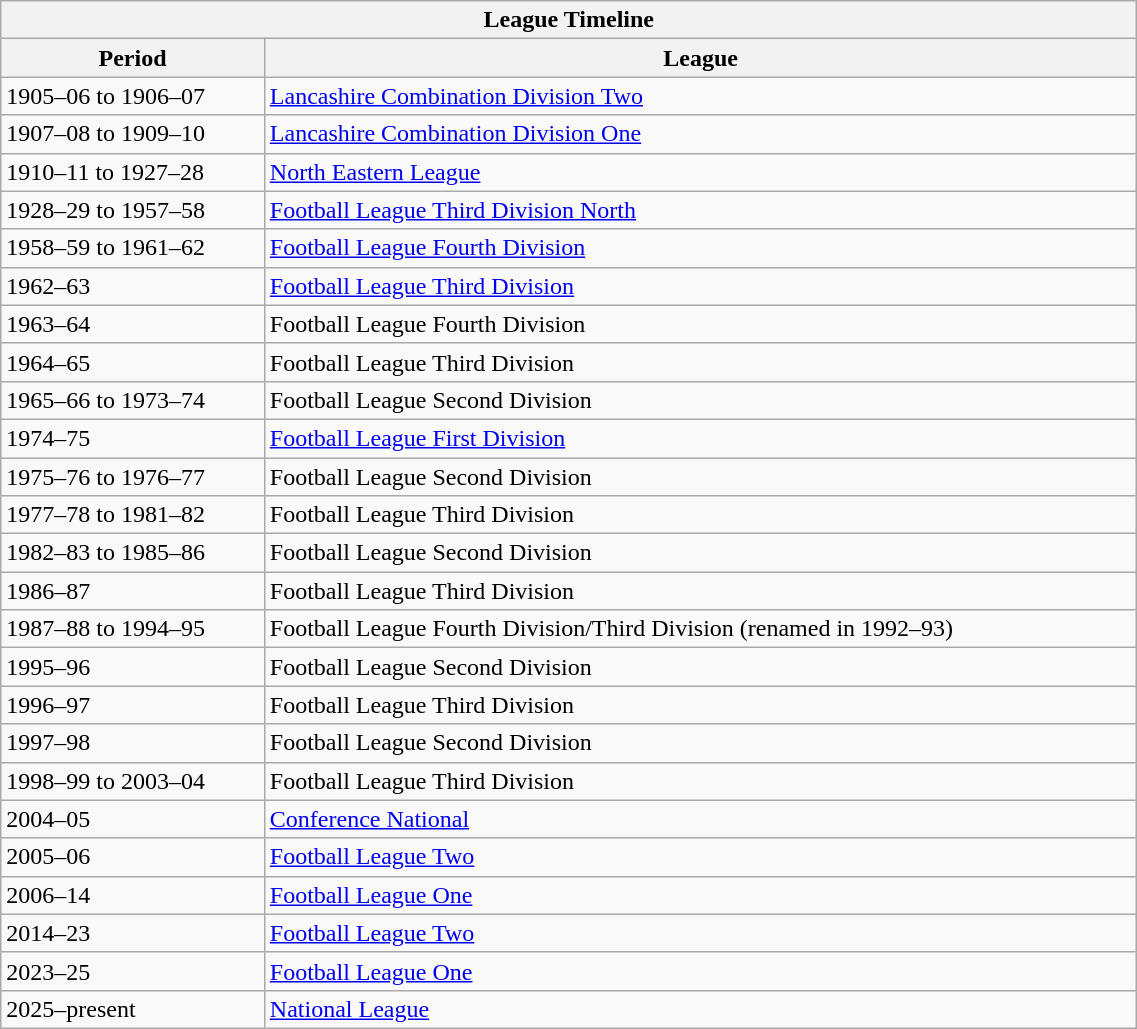<table class="wikitable collapsible collapsed plainrowheaders" style="width: 60%; text-align: left; margin-left:1em; float: left">
<tr>
<th colspan=3>League Timeline</th>
</tr>
<tr>
<th scope="col">Period</th>
<th scope="col">League</th>
</tr>
<tr>
<td>1905–06 to 1906–07</td>
<td><a href='#'>Lancashire Combination Division Two</a></td>
</tr>
<tr>
<td>1907–08 to 1909–10</td>
<td><a href='#'>Lancashire Combination Division One</a></td>
</tr>
<tr>
<td>1910–11 to 1927–28</td>
<td><a href='#'>North Eastern League</a></td>
</tr>
<tr>
<td>1928–29 to 1957–58</td>
<td><a href='#'>Football League Third Division North</a></td>
</tr>
<tr>
<td>1958–59 to 1961–62</td>
<td><a href='#'>Football League Fourth Division</a></td>
</tr>
<tr>
<td>1962–63</td>
<td><a href='#'>Football League Third Division</a></td>
</tr>
<tr>
<td>1963–64</td>
<td>Football League Fourth Division</td>
</tr>
<tr>
<td>1964–65</td>
<td>Football League Third Division</td>
</tr>
<tr>
<td>1965–66 to 1973–74</td>
<td>Football League Second Division</td>
</tr>
<tr>
<td>1974–75</td>
<td><a href='#'>Football League First Division</a></td>
</tr>
<tr>
<td>1975–76 to 1976–77</td>
<td>Football League Second Division</td>
</tr>
<tr>
<td>1977–78 to 1981–82</td>
<td>Football League Third Division</td>
</tr>
<tr>
<td>1982–83 to 1985–86</td>
<td>Football League Second Division</td>
</tr>
<tr>
<td>1986–87</td>
<td>Football League Third Division</td>
</tr>
<tr>
<td>1987–88 to 1994–95</td>
<td>Football League Fourth Division/Third Division (renamed in 1992–93)</td>
</tr>
<tr>
<td>1995–96</td>
<td>Football League Second Division</td>
</tr>
<tr>
<td>1996–97</td>
<td>Football League Third Division</td>
</tr>
<tr>
<td>1997–98</td>
<td>Football League Second Division</td>
</tr>
<tr>
<td>1998–99 to 2003–04</td>
<td>Football League Third Division</td>
</tr>
<tr>
<td>2004–05</td>
<td><a href='#'>Conference National</a></td>
</tr>
<tr>
<td>2005–06</td>
<td><a href='#'>Football League Two</a></td>
</tr>
<tr>
<td>2006–14</td>
<td><a href='#'>Football League One</a></td>
</tr>
<tr>
<td>2014–23</td>
<td><a href='#'>Football League Two</a></td>
</tr>
<tr>
<td>2023–25</td>
<td><a href='#'>Football League One</a></td>
</tr>
<tr>
<td>2025–present</td>
<td><a href='#'>National League</a></td>
</tr>
</table>
